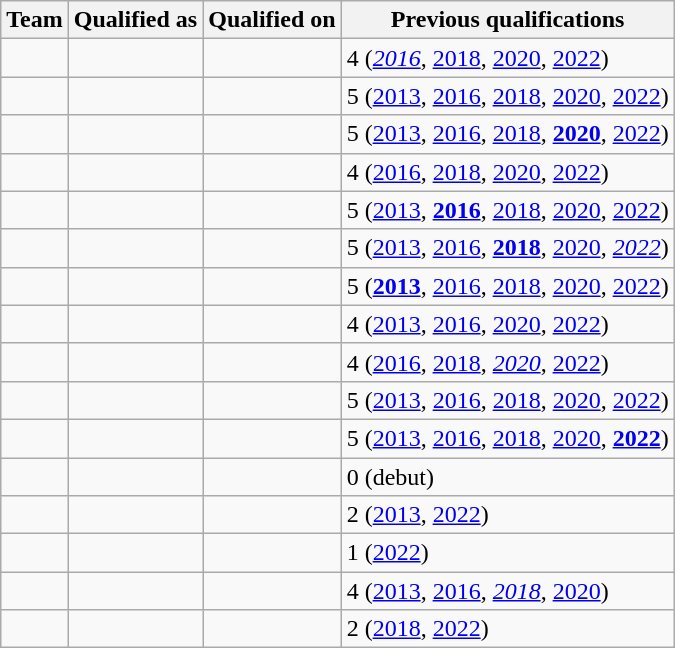<table class="wikitable sortable">
<tr>
<th>Team</th>
<th>Qualified as</th>
<th>Qualified on</th>
<th>Previous qualifications</th>
</tr>
<tr>
<td></td>
<td></td>
<td></td>
<td>4 (<em><a href='#'>2016</a></em>, <a href='#'>2018</a>, <a href='#'>2020</a>, <a href='#'>2022</a>)</td>
</tr>
<tr>
<td></td>
<td></td>
<td></td>
<td>5 (<a href='#'>2013</a>, <a href='#'>2016</a>, <a href='#'>2018</a>, <a href='#'>2020</a>, <a href='#'>2022</a>)</td>
</tr>
<tr>
<td></td>
<td></td>
<td></td>
<td>5 (<a href='#'>2013</a>, <a href='#'>2016</a>, <a href='#'>2018</a>, <strong><a href='#'>2020</a></strong>, <a href='#'>2022</a>)</td>
</tr>
<tr>
<td></td>
<td></td>
<td></td>
<td>4 (<a href='#'>2016</a>, <a href='#'>2018</a>, <a href='#'>2020</a>, <a href='#'>2022</a>)</td>
</tr>
<tr>
<td></td>
<td></td>
<td></td>
<td>5 (<a href='#'>2013</a>, <strong><a href='#'>2016</a></strong>, <a href='#'>2018</a>, <a href='#'>2020</a>, <a href='#'>2022</a>)</td>
</tr>
<tr>
<td></td>
<td></td>
<td></td>
<td>5 (<a href='#'>2013</a>, <a href='#'>2016</a>, <strong><a href='#'>2018</a></strong>, <a href='#'>2020</a>, <em><a href='#'>2022</a></em>)</td>
</tr>
<tr>
<td></td>
<td></td>
<td></td>
<td>5 (<strong><a href='#'>2013</a></strong>, <a href='#'>2016</a>, <a href='#'>2018</a>, <a href='#'>2020</a>, <a href='#'>2022</a>)</td>
</tr>
<tr>
<td></td>
<td></td>
<td></td>
<td>4 (<a href='#'>2013</a>, <a href='#'>2016</a>, <a href='#'>2020</a>, <a href='#'>2022</a>)</td>
</tr>
<tr>
<td></td>
<td></td>
<td></td>
<td>4 (<a href='#'>2016</a>, <a href='#'>2018</a>, <em><a href='#'>2020</a></em>, <a href='#'>2022</a>)</td>
</tr>
<tr>
<td></td>
<td></td>
<td></td>
<td>5 (<a href='#'>2013</a>, <a href='#'>2016</a>, <a href='#'>2018</a>, <a href='#'>2020</a>, <a href='#'>2022</a>)</td>
</tr>
<tr>
<td></td>
<td></td>
<td></td>
<td>5 (<a href='#'>2013</a>, <a href='#'>2016</a>, <a href='#'>2018</a>, <a href='#'>2020</a>, <strong><a href='#'>2022</a></strong>)</td>
</tr>
<tr>
<td></td>
<td></td>
<td></td>
<td>0 (debut)</td>
</tr>
<tr>
<td></td>
<td></td>
<td></td>
<td>2 (<a href='#'>2013</a>, <a href='#'>2022</a>)</td>
</tr>
<tr>
<td></td>
<td></td>
<td></td>
<td>1 (<a href='#'>2022</a>)</td>
</tr>
<tr>
<td></td>
<td></td>
<td></td>
<td>4 (<a href='#'>2013</a>, <a href='#'>2016</a>, <em><a href='#'>2018</a></em>, <a href='#'>2020</a>)</td>
</tr>
<tr>
<td></td>
<td></td>
<td></td>
<td>2 (<a href='#'>2018</a>, <a href='#'>2022</a>)</td>
</tr>
</table>
